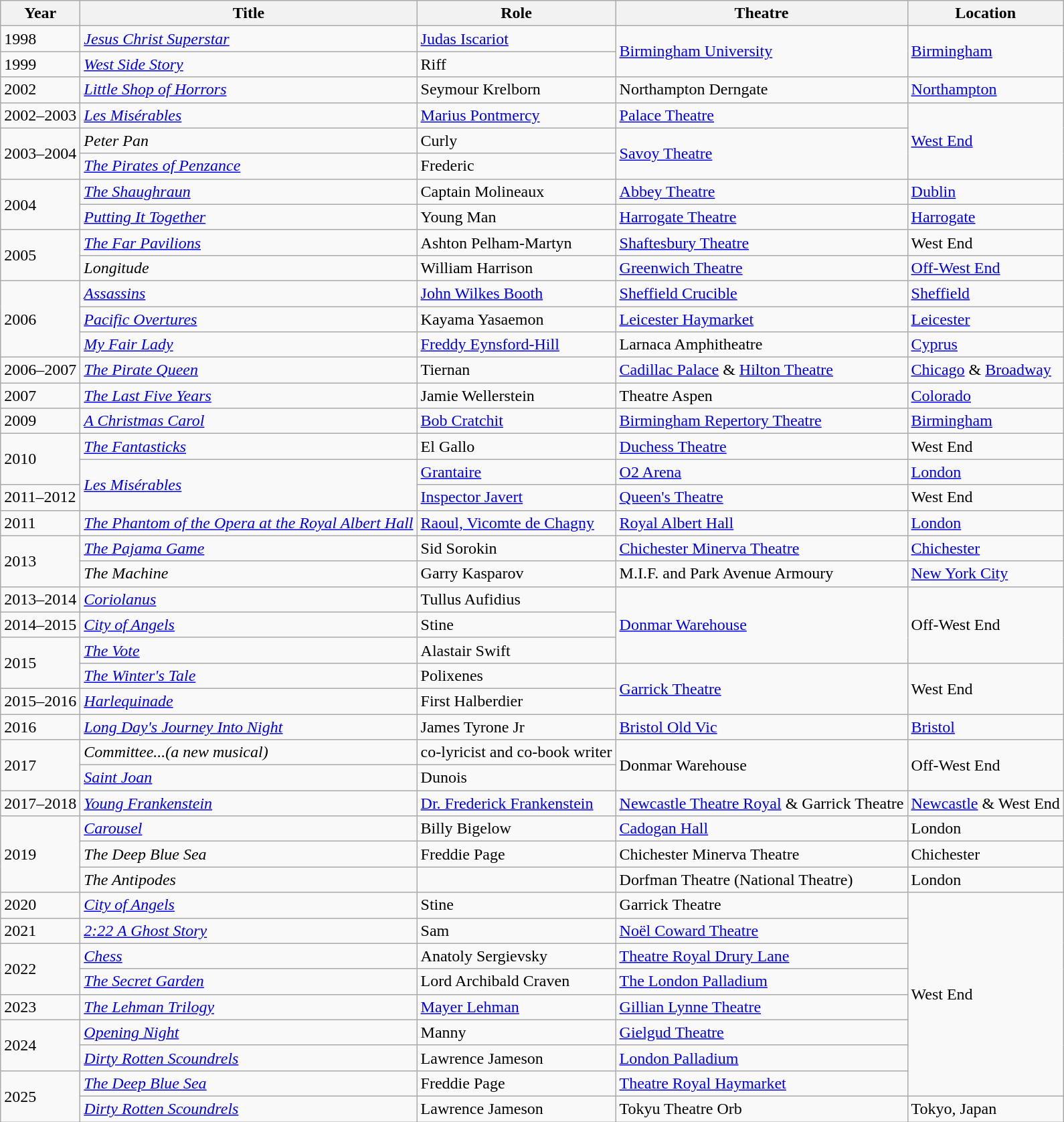<table class="wikitable sortable">
<tr>
<th scope="col">Year</th>
<th scope="col">Title</th>
<th scope="col">Role</th>
<th scope="col">Theatre</th>
<th scope="col">Location</th>
</tr>
<tr>
<td>1998</td>
<td><em><a href='#'>Jesus Christ Superstar</a></em></td>
<td><a href='#'>Judas Iscariot</a></td>
<td rowspan=2><a href='#'>Birmingham University</a></td>
<td rowspan=2><a href='#'>Birmingham</a></td>
</tr>
<tr>
<td>1999</td>
<td><em><a href='#'>West Side Story</a></em></td>
<td>Riff</td>
</tr>
<tr>
<td>2002</td>
<td><em><a href='#'>Little Shop of Horrors</a></em></td>
<td>Seymour Krelborn</td>
<td>Northampton Derngate</td>
<td><a href='#'>Northampton</a></td>
</tr>
<tr>
<td>2002–2003</td>
<td><em><a href='#'>Les Misérables</a></em></td>
<td><a href='#'>Marius Pontmercy</a></td>
<td><a href='#'>Palace Theatre</a></td>
<td rowspan=3><a href='#'>West End</a></td>
</tr>
<tr>
<td rowspan=2>2003–2004</td>
<td><em>Peter Pan</em></td>
<td>Curly</td>
<td rowspan=2><a href='#'>Savoy Theatre</a></td>
</tr>
<tr>
<td><em><a href='#'>The Pirates of Penzance</a></em></td>
<td>Frederic</td>
</tr>
<tr>
<td rowspan=2>2004</td>
<td><em><a href='#'>The Shaughraun</a></em></td>
<td>Captain Molineaux</td>
<td><a href='#'>Abbey Theatre</a></td>
<td><a href='#'>Dublin</a></td>
</tr>
<tr>
<td><em><a href='#'>Putting It Together</a></em></td>
<td>Young Man</td>
<td><a href='#'>Harrogate Theatre</a></td>
<td><a href='#'>Harrogate</a></td>
</tr>
<tr>
<td rowspan=2>2005</td>
<td><em><a href='#'>The Far Pavilions</a></em></td>
<td>Ashton Pelham-Martyn</td>
<td><a href='#'>Shaftesbury Theatre</a></td>
<td>West End</td>
</tr>
<tr>
<td><em>Longitude</em></td>
<td>William Harrison</td>
<td><a href='#'>Greenwich Theatre</a></td>
<td><a href='#'>Off-West End</a></td>
</tr>
<tr>
<td rowspan=3>2006</td>
<td><em><a href='#'>Assassins</a></em></td>
<td><a href='#'>John Wilkes Booth</a></td>
<td><a href='#'>Sheffield Crucible</a></td>
<td><a href='#'>Sheffield</a></td>
</tr>
<tr>
<td><em><a href='#'>Pacific Overtures</a></em></td>
<td>Kayama Yasaemon</td>
<td><a href='#'>Leicester Haymarket</a></td>
<td><a href='#'>Leicester</a></td>
</tr>
<tr>
<td><em><a href='#'>My Fair Lady</a></em></td>
<td><a href='#'>Freddy Eynsford-Hill</a></td>
<td>Larnaca Amphitheatre</td>
<td><a href='#'>Cyprus</a></td>
</tr>
<tr>
<td>2006–2007</td>
<td><em><a href='#'>The Pirate Queen</a></em></td>
<td>Tiernan</td>
<td><a href='#'>Cadillac Palace</a> & <a href='#'>Hilton Theatre</a></td>
<td><a href='#'>Chicago</a> & <a href='#'>Broadway</a></td>
</tr>
<tr>
<td>2007</td>
<td><em><a href='#'>The Last Five Years</a></em></td>
<td>Jamie Wellerstein</td>
<td>Theatre Aspen</td>
<td><a href='#'>Colorado</a></td>
</tr>
<tr>
<td>2009</td>
<td><em><a href='#'>A Christmas Carol</a></em></td>
<td><a href='#'>Bob Cratchit</a></td>
<td><a href='#'>Birmingham Repertory Theatre</a></td>
<td><a href='#'>Birmingham</a></td>
</tr>
<tr>
<td rowspan=2>2010</td>
<td><em><a href='#'>The Fantasticks</a></em></td>
<td>El Gallo</td>
<td><a href='#'>Duchess Theatre</a></td>
<td>West End</td>
</tr>
<tr>
<td rowspan=2><em><a href='#'>Les Misérables</a></em></td>
<td><a href='#'>Grantaire</a></td>
<td><a href='#'>O2 Arena</a></td>
<td><a href='#'>London</a></td>
</tr>
<tr>
<td>2011–2012</td>
<td><a href='#'>Inspector Javert</a></td>
<td><a href='#'>Queen's Theatre</a></td>
<td>West End</td>
</tr>
<tr>
<td>2011</td>
<td><em><a href='#'>The Phantom of the Opera at the Royal Albert Hall</a></em></td>
<td><a href='#'>Raoul, Vicomte de Chagny</a></td>
<td><a href='#'>Royal Albert Hall</a></td>
<td><a href='#'>London</a></td>
</tr>
<tr>
<td rowspan=2>2013</td>
<td><em><a href='#'>The Pajama Game</a></em></td>
<td>Sid Sorokin</td>
<td><a href='#'>Chichester Minerva Theatre</a></td>
<td><a href='#'>Chichester</a></td>
</tr>
<tr>
<td><em>The Machine</em></td>
<td>Garry Kasparov</td>
<td>M.I.F. and Park Avenue Armoury</td>
<td><a href='#'>New York City</a></td>
</tr>
<tr>
<td>2013–2014</td>
<td><em><a href='#'>Coriolanus</a></em></td>
<td>Tullus Aufidius</td>
<td rowspan=3><a href='#'>Donmar Warehouse</a></td>
<td rowspan=3>Off-West End</td>
</tr>
<tr>
<td>2014–2015</td>
<td><em><a href='#'>City of Angels</a></em></td>
<td>Stine</td>
</tr>
<tr>
<td rowspan=2>2015</td>
<td><em><a href='#'>The Vote</a></em></td>
<td>Alastair Swift</td>
</tr>
<tr>
<td><em><a href='#'>The Winter's Tale</a></em></td>
<td>Polixenes</td>
<td rowspan=2><a href='#'>Garrick Theatre</a></td>
<td rowspan=2>West End</td>
</tr>
<tr>
<td>2015–2016</td>
<td><em><a href='#'>Harlequinade</a></em></td>
<td>First Halberdier</td>
</tr>
<tr>
<td>2016</td>
<td><em><a href='#'>Long Day's Journey Into Night</a></em></td>
<td>James Tyrone Jr</td>
<td><a href='#'>Bristol Old Vic</a></td>
<td><a href='#'>Bristol</a></td>
</tr>
<tr>
<td rowspan=2>2017</td>
<td><em>Committee...(a new musical)</em></td>
<td>co-lyricist and co-book writer</td>
<td rowspan=2>Donmar Warehouse</td>
<td rowspan=2>Off-West End</td>
</tr>
<tr>
<td><em><a href='#'>Saint Joan</a></em></td>
<td>Dunois</td>
</tr>
<tr>
<td>2017–2018</td>
<td><em><a href='#'>Young Frankenstein</a></em></td>
<td><a href='#'>Dr. Frederick Frankenstein</a></td>
<td><a href='#'>Newcastle Theatre Royal</a> & Garrick Theatre</td>
<td><a href='#'>Newcastle</a> & West End</td>
</tr>
<tr>
<td rowspan=3>2019</td>
<td><a href='#'><em>Carousel</em></a></td>
<td>Billy Bigelow</td>
<td><a href='#'>Cadogan Hall</a></td>
<td>London</td>
</tr>
<tr>
<td><em>The Deep Blue Sea</em></td>
<td>Freddie Page</td>
<td>Chichester Minerva Theatre</td>
<td>Chichester</td>
</tr>
<tr>
<td><em>The Antipodes</em></td>
<td></td>
<td>Dorfman Theatre (National Theatre)</td>
<td>London</td>
</tr>
<tr>
<td>2020</td>
<td><em><a href='#'>City of Angels</a></em></td>
<td>Stine</td>
<td>Garrick Theatre</td>
<td rowspan=8>West End</td>
</tr>
<tr>
<td>2021</td>
<td><em><a href='#'>2:22 A Ghost Story</a></em></td>
<td>Sam</td>
<td><a href='#'>Noël Coward Theatre</a></td>
</tr>
<tr>
<td rowspan=2>2022</td>
<td><em><a href='#'>Chess</a></em></td>
<td>Anatoly Sergievsky</td>
<td><a href='#'>Theatre Royal Drury Lane</a></td>
</tr>
<tr>
<td><em><a href='#'>The Secret Garden</a></em></td>
<td>Lord Archibald Craven</td>
<td><a href='#'>The London Palladium</a></td>
</tr>
<tr>
<td>2023</td>
<td><em><a href='#'>The Lehman Trilogy</a></em></td>
<td><a href='#'>Mayer Lehman</a></td>
<td><a href='#'>Gillian Lynne Theatre</a></td>
</tr>
<tr>
<td rowspan=2>2024</td>
<td><em><a href='#'>Opening Night</a></em></td>
<td>Manny</td>
<td><a href='#'>Gielgud Theatre</a></td>
</tr>
<tr>
<td><em><a href='#'>Dirty Rotten Scoundrels</a></em></td>
<td>Lawrence Jameson</td>
<td><a href='#'>London Palladium</a></td>
</tr>
<tr>
<td rowspan=2>2025</td>
<td><em><a href='#'>The Deep Blue Sea</a></em></td>
<td>Freddie Page</td>
<td><a href='#'>Theatre Royal Haymarket</a></td>
</tr>
<tr>
<td><em><a href='#'>Dirty Rotten Scoundrels</a></em></td>
<td>Lawrence Jameson</td>
<td>Tokyu Theatre Orb</td>
<td>Tokyo, Japan</td>
</tr>
</table>
